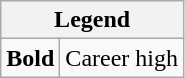<table class="wikitable mw-collapsible mw-collapsed">
<tr>
<th colspan="2">Legend</th>
</tr>
<tr>
<td><strong>Bold</strong></td>
<td>Career high</td>
</tr>
</table>
